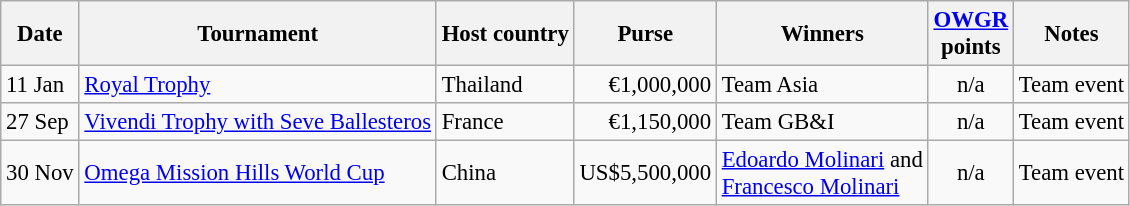<table class="wikitable" style="font-size:95%">
<tr>
<th>Date</th>
<th>Tournament</th>
<th>Host country</th>
<th>Purse</th>
<th>Winners</th>
<th><a href='#'>OWGR</a><br>points</th>
<th>Notes</th>
</tr>
<tr>
<td>11 Jan</td>
<td><a href='#'>Royal Trophy</a></td>
<td>Thailand</td>
<td align=right>€1,000,000</td>
<td>Team Asia</td>
<td align=center>n/a</td>
<td>Team event</td>
</tr>
<tr>
<td>27 Sep</td>
<td><a href='#'>Vivendi Trophy with Seve Ballesteros</a></td>
<td>France</td>
<td align=right>€1,150,000</td>
<td> Team GB&I</td>
<td align=center>n/a</td>
<td>Team event</td>
</tr>
<tr>
<td>30 Nov</td>
<td><a href='#'>Omega Mission Hills World Cup</a></td>
<td>China</td>
<td align=right>US$5,500,000</td>
<td> <a href='#'>Edoardo Molinari</a> and<br> <a href='#'>Francesco Molinari</a></td>
<td align=center>n/a</td>
<td>Team event</td>
</tr>
</table>
